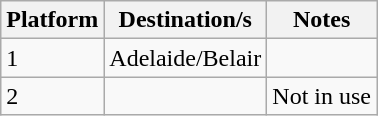<table class="wikitable">
<tr>
<th>Platform</th>
<th>Destination/s</th>
<th>Notes</th>
</tr>
<tr>
<td style=background:#><span>1</span></td>
<td>Adelaide/Belair</td>
<td></td>
</tr>
<tr>
<td>2</td>
<td></td>
<td>Not in use</td>
</tr>
</table>
